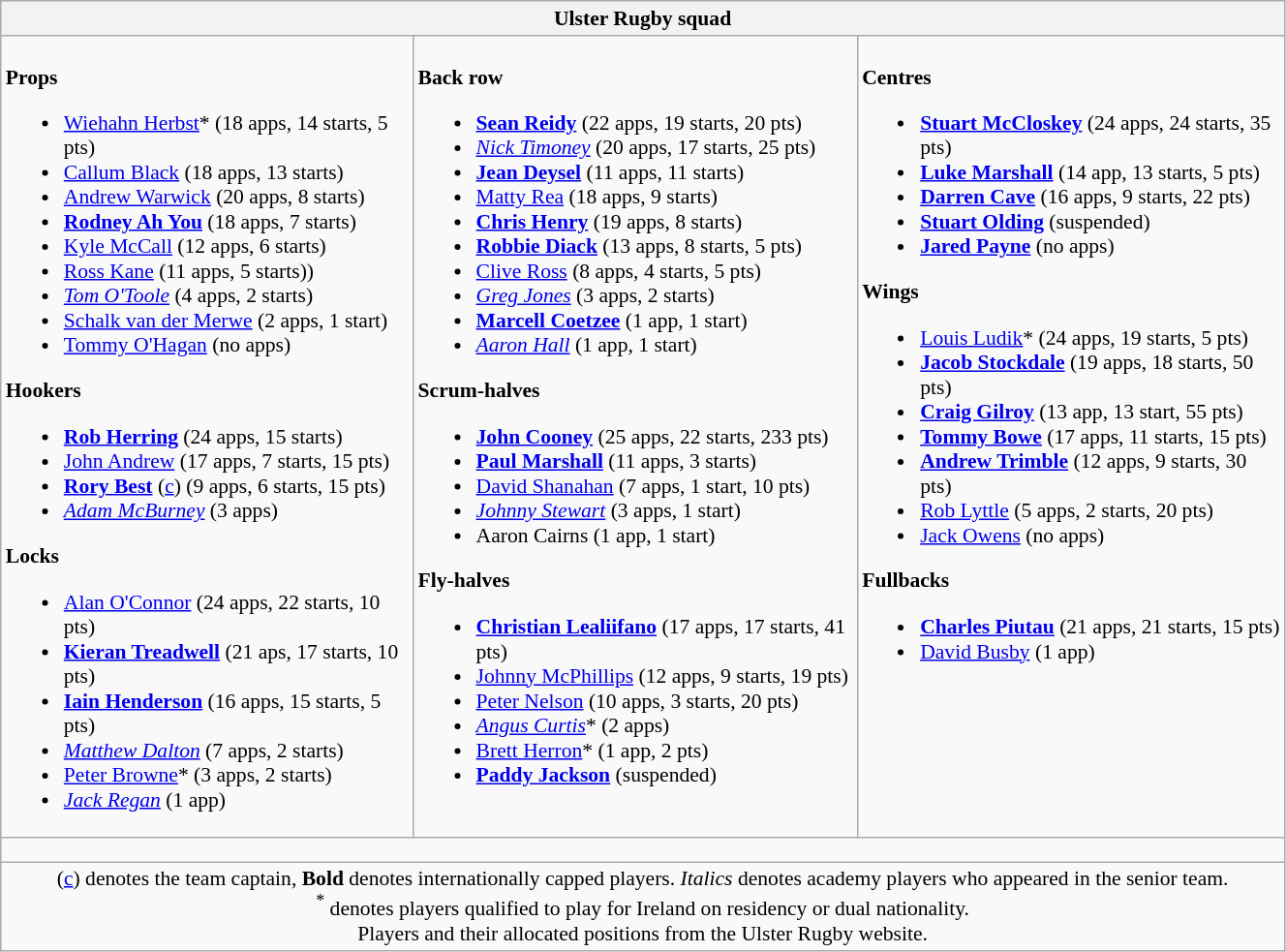<table class="wikitable" style="text-align:left; font-size:90%; width:70%">
<tr>
<th colspan="100%">Ulster Rugby squad</th>
</tr>
<tr valign="top">
<td><br><strong>Props</strong><ul><li> <a href='#'>Wiehahn Herbst</a>* (18 apps, 14 starts, 5 pts)</li><li> <a href='#'>Callum Black</a> (18 apps, 13 starts)</li><li> <a href='#'>Andrew Warwick</a> (20 apps, 8 starts)</li><li> <strong><a href='#'>Rodney Ah You</a></strong> (18 apps, 7 starts)</li><li> <a href='#'>Kyle McCall</a> (12 apps, 6 starts)</li><li> <a href='#'>Ross Kane</a> (11 apps, 5 starts))</li><li> <em><a href='#'>Tom O'Toole</a></em> (4 apps, 2 starts)</li><li> <a href='#'>Schalk van der Merwe</a> (2 apps, 1 start)</li><li> <a href='#'>Tommy O'Hagan</a> (no apps)</li></ul><strong>Hookers</strong><ul><li> <strong><a href='#'>Rob Herring</a></strong> (24 apps, 15 starts)</li><li> <a href='#'>John Andrew</a> (17 apps, 7 starts, 15 pts)</li><li> <strong><a href='#'>Rory Best</a></strong>  (<a href='#'>c</a>) (9 apps, 6 starts, 15 pts)</li><li> <em><a href='#'>Adam McBurney</a></em> (3 apps)</li></ul><strong>Locks</strong><ul><li> <a href='#'>Alan O'Connor</a> (24 apps, 22 starts, 10 pts)</li><li> <strong><a href='#'>Kieran Treadwell</a></strong> (21 aps, 17 starts, 10 pts)</li><li> <strong><a href='#'>Iain Henderson</a></strong> (16 apps, 15 starts, 5 pts)</li><li> <em><a href='#'>Matthew Dalton</a></em> (7 apps, 2 starts)</li><li> <a href='#'>Peter Browne</a>* (3 apps, 2 starts)</li><li> <em><a href='#'>Jack Regan</a></em> (1 app)</li></ul></td>
<td><br><strong>Back row</strong><ul><li> <strong><a href='#'>Sean Reidy</a></strong> (22 apps, 19 starts, 20 pts)</li><li> <em><a href='#'>Nick Timoney</a></em> (20 apps, 17 starts, 25 pts)</li><li> <strong><a href='#'>Jean Deysel</a></strong> (11 apps, 11 starts)</li><li> <a href='#'>Matty Rea</a> (18 apps, 9 starts)</li><li> <strong><a href='#'>Chris Henry</a></strong> (19 apps, 8 starts)</li><li> <strong><a href='#'>Robbie Diack</a></strong> (13 apps, 8 starts, 5 pts)</li><li> <a href='#'>Clive Ross</a> (8 apps, 4 starts, 5 pts)</li><li> <em><a href='#'>Greg Jones</a></em> (3 apps, 2 starts)</li><li> <strong><a href='#'>Marcell Coetzee</a></strong> (1 app, 1 start)</li><li> <em><a href='#'>Aaron Hall</a></em> (1 app, 1 start)</li></ul><strong>Scrum-halves</strong><ul><li> <strong><a href='#'>John Cooney</a></strong> (25 apps, 22 starts, 233 pts)</li><li> <strong><a href='#'>Paul Marshall</a></strong> (11 apps, 3 starts)</li><li> <a href='#'>David Shanahan</a> (7 apps, 1 start, 10 pts)</li><li> <em><a href='#'>Johnny Stewart</a></em> (3 apps, 1 start)</li><li> Aaron Cairns (1 app, 1 start)</li></ul><strong>Fly-halves</strong><ul><li> <strong><a href='#'>Christian Lealiifano</a></strong> (17 apps, 17 starts, 41 pts)</li><li> <a href='#'>Johnny McPhillips</a> (12 apps, 9 starts, 19 pts)</li><li> <a href='#'>Peter Nelson</a> (10 apps, 3 starts, 20 pts)</li><li> <em><a href='#'>Angus Curtis</a></em>* (2 apps)</li><li> <a href='#'>Brett Herron</a>* (1 app, 2 pts)</li><li> <strong><a href='#'>Paddy Jackson</a></strong> (suspended)</li></ul></td>
<td><br><strong>Centres</strong><ul><li> <strong><a href='#'>Stuart McCloskey</a></strong> (24 apps, 24 starts, 35 pts)</li><li> <strong><a href='#'>Luke Marshall</a></strong> (14 app, 13 starts, 5 pts)</li><li> <strong><a href='#'>Darren Cave</a></strong> (16 apps, 9 starts, 22 pts)</li><li> <strong><a href='#'>Stuart Olding</a></strong> (suspended)</li><li> <strong><a href='#'>Jared Payne</a></strong> (no apps)</li></ul><strong>Wings</strong><ul><li> <a href='#'>Louis Ludik</a>* (24 apps, 19 starts, 5 pts)</li><li> <strong><a href='#'>Jacob Stockdale</a></strong> (19 apps, 18 starts, 50 pts)</li><li> <strong><a href='#'>Craig Gilroy</a></strong> (13 app, 13 start, 55 pts)</li><li> <strong><a href='#'>Tommy Bowe</a></strong> (17 apps, 11 starts, 15 pts)</li><li> <strong><a href='#'>Andrew Trimble</a></strong> (12 apps, 9 starts, 30 pts)</li><li> <a href='#'>Rob Lyttle</a> (5 apps, 2 starts, 20 pts)</li><li> <a href='#'>Jack Owens</a> (no apps)</li></ul><strong>Fullbacks</strong><ul><li> <strong><a href='#'>Charles Piutau</a></strong> (21 apps, 21 starts, 15 pts)</li><li> <a href='#'>David Busby</a> (1 app)</li></ul></td>
</tr>
<tr>
<td colspan="100%" style="height: 10px;"></td>
</tr>
<tr>
<td colspan="100%" style="text-align:center;">(<a href='#'>c</a>) denotes the team captain, <strong>Bold</strong> denotes internationally capped players. <em>Italics</em> denotes academy players who appeared in the senior team.<br> <sup>*</sup> denotes players qualified to play for Ireland on residency or dual nationality. <br> Players and their allocated positions from the Ulster Rugby website.</td>
</tr>
</table>
